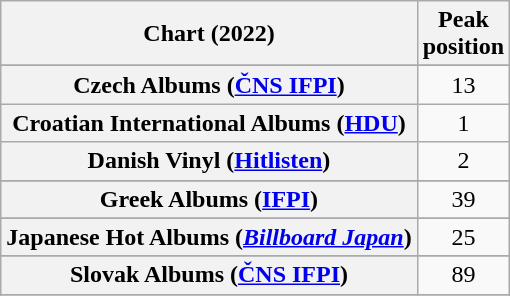<table class="wikitable sortable plainrowheaders" style="text-align:center">
<tr>
<th scope="col">Chart (2022)</th>
<th scope="col">Peak<br>position</th>
</tr>
<tr>
</tr>
<tr>
</tr>
<tr>
</tr>
<tr>
</tr>
<tr>
</tr>
<tr>
<th scope="row">Czech Albums (<a href='#'>ČNS IFPI</a>)</th>
<td>13</td>
</tr>
<tr>
<th scope="row">Croatian International Albums (<a href='#'>HDU</a>) </th>
<td>1</td>
</tr>
<tr>
<th scope="row">Danish Vinyl (<a href='#'>Hitlisten</a>)</th>
<td>2</td>
</tr>
<tr>
</tr>
<tr>
</tr>
<tr>
</tr>
<tr>
</tr>
<tr>
<th scope="row">Greek Albums (<a href='#'>IFPI</a>)</th>
<td>39</td>
</tr>
<tr>
</tr>
<tr>
</tr>
<tr>
</tr>
<tr>
</tr>
<tr>
<th scope="row">Japanese Hot Albums (<em><a href='#'>Billboard Japan</a></em>)</th>
<td>25</td>
</tr>
<tr>
</tr>
<tr>
</tr>
<tr>
</tr>
<tr>
</tr>
<tr>
<th scope="row">Slovak Albums (<a href='#'>ČNS IFPI</a>)</th>
<td>89</td>
</tr>
<tr>
</tr>
<tr>
</tr>
<tr>
</tr>
<tr>
</tr>
<tr>
</tr>
<tr>
</tr>
</table>
